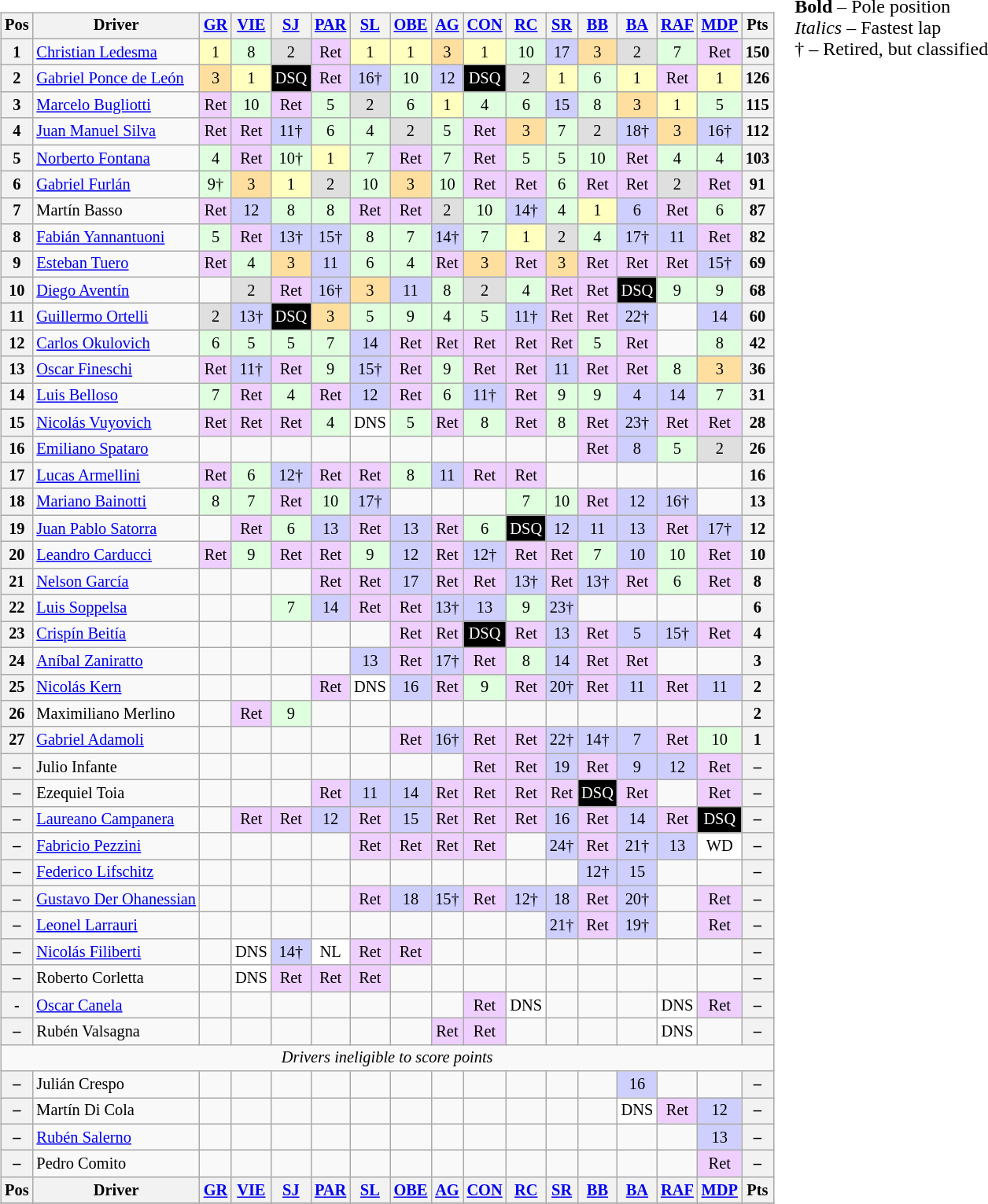<table>
<tr>
<td valign="top"><br><table class="wikitable" style="font-size: 85%; text-align: center;">
<tr valign="top">
<th valign="middle">Pos</th>
<th valign="middle">Driver</th>
<th><a href='#'>GR</a></th>
<th><a href='#'>VIE</a></th>
<th><a href='#'>SJ</a></th>
<th><a href='#'>PAR</a></th>
<th><a href='#'>SL</a></th>
<th><a href='#'>OBE</a></th>
<th><a href='#'>AG</a></th>
<th><a href='#'>CON</a></th>
<th><a href='#'>RC</a></th>
<th><a href='#'>SR</a></th>
<th><a href='#'>BB</a></th>
<th><a href='#'>BA</a></th>
<th><a href='#'>RAF</a></th>
<th><a href='#'>MDP</a></th>
<th>Pts</th>
</tr>
<tr>
<th>1</th>
<td align="left"> <a href='#'>Christian Ledesma</a></td>
<td bgcolor="#FFFFBF">1</td>
<td bgcolor="#DFFFDF">8</td>
<td bgcolor="#DFDFDF">2</td>
<td bgcolor="#EFCFFF">Ret</td>
<td bgcolor="#FFFFBF">1</td>
<td bgcolor="#FFFFBF">1</td>
<td bgcolor="#FFDF9F">3</td>
<td bgcolor="#FFFFBF">1</td>
<td bgcolor="#DFFFDF">10</td>
<td bgcolor="#CFCFFF">17</td>
<td bgcolor="#FFDF9F">3</td>
<td bgcolor="#DFDFDF">2</td>
<td bgcolor="#DFFFDF">7</td>
<td bgcolor="#EFCFFF">Ret</td>
<th>150</th>
</tr>
<tr>
<th>2</th>
<td align="left"> <a href='#'>Gabriel Ponce de León</a></td>
<td bgcolor="#FFDF9F">3</td>
<td bgcolor="#FFFFBF">1</td>
<td bgcolor="#000000" style="color:#FFFFFF">DSQ</td>
<td bgcolor="#EFCFFF">Ret</td>
<td bgcolor="#CFCFFF">16†</td>
<td bgcolor="#DFFFDF">10</td>
<td bgcolor="#CFCFFF">12</td>
<td bgcolor="#000000" style="color:#FFFFFF">DSQ</td>
<td bgcolor="#DFDFDF">2</td>
<td bgcolor="#FFFFBF">1</td>
<td bgcolor="#DFFFDF">6</td>
<td bgcolor="#FFFFBF">1</td>
<td bgcolor="#EFCFFF">Ret</td>
<td bgcolor="#FFFFBF">1</td>
<th>126</th>
</tr>
<tr>
<th>3</th>
<td align="left"> <a href='#'>Marcelo Bugliotti</a></td>
<td bgcolor="#EFCFFF">Ret</td>
<td bgcolor="#DFFFDF">10</td>
<td bgcolor="#EFCFFF">Ret</td>
<td bgcolor="#DFFFDF">5</td>
<td bgcolor="#DFDFDF">2</td>
<td bgcolor="#DFFFDF">6</td>
<td bgcolor="#FFFFBF">1</td>
<td bgcolor="#DFFFDF">4</td>
<td bgcolor="#DFFFDF">6</td>
<td bgcolor="#CFCFFF">15</td>
<td bgcolor="#DFFFDF">8</td>
<td bgcolor="#FFDF9F">3</td>
<td bgcolor="#FFFFBF">1</td>
<td bgcolor="#DFFFDF">5</td>
<th>115</th>
</tr>
<tr>
<th>4</th>
<td align="left"> <a href='#'>Juan Manuel Silva</a></td>
<td bgcolor="#EFCFFF">Ret</td>
<td bgcolor="#EFCFFF">Ret</td>
<td bgcolor="#CFCFFF">11†</td>
<td bgcolor="#DFFFDF">6</td>
<td bgcolor="#DFFFDF">4</td>
<td bgcolor="#DFDFDF">2</td>
<td bgcolor="#DFFFDF">5</td>
<td bgcolor="#EFCFFF">Ret</td>
<td bgcolor="#FFDF9F">3</td>
<td bgcolor="#DFFFDF">7</td>
<td bgcolor="#DFDFDF">2</td>
<td bgcolor="#CFCFFF">18†</td>
<td bgcolor="#FFDF9F">3</td>
<td bgcolor="#CFCFFF">16†</td>
<th>112</th>
</tr>
<tr>
<th>5</th>
<td align="left"> <a href='#'>Norberto Fontana</a></td>
<td bgcolor="#DFFFDF">4</td>
<td bgcolor="#EFCFFF">Ret</td>
<td bgcolor="#DFFFDF">10†</td>
<td bgcolor="#FFFFBF">1</td>
<td bgcolor="#DFFFDF">7</td>
<td bgcolor="#EFCFFF">Ret</td>
<td bgcolor="#DFFFDF">7</td>
<td bgcolor="#EFCFFF">Ret</td>
<td bgcolor="#DFFFDF">5</td>
<td bgcolor="#DFFFDF">5</td>
<td bgcolor="#DFFFDF">10</td>
<td bgcolor="#EFCFFF">Ret</td>
<td bgcolor="#DFFFDF">4</td>
<td bgcolor="#DFFFDF">4</td>
<th>103</th>
</tr>
<tr>
<th>6</th>
<td align="left"> <a href='#'>Gabriel Furlán</a></td>
<td bgcolor="#DFFFDF">9†</td>
<td bgcolor="#FFDF9F">3</td>
<td bgcolor="#FFFFBF">1</td>
<td bgcolor="#DFDFDF">2</td>
<td bgcolor="#DFFFDF">10</td>
<td bgcolor="#FFDF9F">3</td>
<td bgcolor="#DFFFDF">10</td>
<td bgcolor="#EFCFFF">Ret</td>
<td bgcolor="#EFCFFF">Ret</td>
<td bgcolor="#DFFFDF">6</td>
<td bgcolor="#EFCFFF">Ret</td>
<td bgcolor="#EFCFFF">Ret</td>
<td bgcolor="#DFDFDF">2</td>
<td bgcolor="#EFCFFF">Ret</td>
<th>91</th>
</tr>
<tr>
<th>7</th>
<td align="left"> Martín Basso</td>
<td bgcolor="#EFCFFF">Ret</td>
<td bgcolor="#CFCFFF">12</td>
<td bgcolor="#DFFFDF">8</td>
<td bgcolor="#DFFFDF">8</td>
<td bgcolor="#EFCFFF">Ret</td>
<td bgcolor="#EFCFFF">Ret</td>
<td bgcolor="#DFDFDF">2</td>
<td bgcolor="#DFFFDF">10</td>
<td bgcolor="#CFCFFF">14†</td>
<td bgcolor="#DFFFDF">4</td>
<td bgcolor="#FFFFBF">1</td>
<td bgcolor="#CFCFFF">6</td>
<td bgcolor="#EFCFFF">Ret</td>
<td bgcolor="#DFFFDF">6</td>
<th>87</th>
</tr>
<tr>
<th>8</th>
<td align="left"> <a href='#'>Fabián Yannantuoni</a></td>
<td bgcolor="#DFFFDF">5</td>
<td bgcolor="#EFCFFF">Ret</td>
<td bgcolor="#CFCFFF">13†</td>
<td bgcolor="#CFCFFF">15†</td>
<td bgcolor="#DFFFDF">8</td>
<td bgcolor="#DFFFDF">7</td>
<td bgcolor="#CFCFFF">14†</td>
<td bgcolor="#DFFFDF">7</td>
<td bgcolor="#FFFFBF">1</td>
<td bgcolor="#DFDFDF">2</td>
<td bgcolor="#DFFFDF">4</td>
<td bgcolor="#CFCFFF">17†</td>
<td bgcolor="#CFCFFF">11</td>
<td bgcolor="#EFCFFF">Ret</td>
<th>82</th>
</tr>
<tr>
<th>9</th>
<td align="left"> <a href='#'>Esteban Tuero</a></td>
<td bgcolor="#EFCFFF">Ret</td>
<td bgcolor="#DFFFDF">4</td>
<td bgcolor="#FFDF9F">3</td>
<td bgcolor="#CFCFFF">11</td>
<td bgcolor="#DFFFDF">6</td>
<td bgcolor="#DFFFDF">4</td>
<td bgcolor="#EFCFFF">Ret</td>
<td bgcolor="#FFDF9F">3</td>
<td bgcolor="#EFCFFF">Ret</td>
<td bgcolor="#FFDF9F">3</td>
<td bgcolor="#EFCFFF">Ret</td>
<td bgcolor="#EFCFFF">Ret</td>
<td bgcolor="#EFCFFF">Ret</td>
<td bgcolor="#CFCFFF">15†</td>
<th>69</th>
</tr>
<tr>
<th>10</th>
<td align="left"> <a href='#'>Diego Aventín</a></td>
<td></td>
<td bgcolor="#DFDFDF">2</td>
<td bgcolor="#EFCFFF">Ret</td>
<td bgcolor="#CFCFFF">16†</td>
<td bgcolor="#FFDF9F">3</td>
<td bgcolor="#CFCFFF">11</td>
<td bgcolor="#DFFFDF">8</td>
<td bgcolor="#DFDFDF">2</td>
<td bgcolor="#DFFFDF">4</td>
<td bgcolor="#EFCFFF">Ret</td>
<td bgcolor="#EFCFFF">Ret</td>
<td bgcolor="#000000" style="color:#FFFFFF">DSQ</td>
<td bgcolor="#DFFFDF">9</td>
<td bgcolor="#DFFFDF">9</td>
<th>68</th>
</tr>
<tr>
<th>11</th>
<td align="left"> <a href='#'>Guillermo Ortelli</a></td>
<td bgcolor="#DFDFDF">2</td>
<td bgcolor="#CFCFFF">13†</td>
<td bgcolor="#000000" style="color:#FFFFFF">DSQ</td>
<td bgcolor="#FFDF9F">3</td>
<td bgcolor="#DFFFDF">5</td>
<td bgcolor="#DFFFDF">9</td>
<td bgcolor="#DFFFDF">4</td>
<td bgcolor="#DFFFDF">5</td>
<td bgcolor="#CFCFFF">11†</td>
<td bgcolor="#EFCFFF">Ret</td>
<td bgcolor="#EFCFFF">Ret</td>
<td bgcolor="#CFCFFF">22†</td>
<td></td>
<td bgcolor="#CFCFFF">14</td>
<th>60</th>
</tr>
<tr>
<th>12</th>
<td align="left"> <a href='#'>Carlos Okulovich</a></td>
<td bgcolor="#DFFFDF">6</td>
<td bgcolor="#DFFFDF">5</td>
<td bgcolor="#DFFFDF">5</td>
<td bgcolor="#DFFFDF">7</td>
<td bgcolor="#CFCFFF">14</td>
<td bgcolor="#EFCFFF">Ret</td>
<td bgcolor="#EFCFFF">Ret</td>
<td bgcolor="#EFCFFF">Ret</td>
<td bgcolor="#EFCFFF">Ret</td>
<td bgcolor="#EFCFFF">Ret</td>
<td bgcolor="#DFFFDF">5</td>
<td bgcolor="#EFCFFF">Ret</td>
<td></td>
<td bgcolor="#DFFFDF">8</td>
<th>42</th>
</tr>
<tr>
<th>13</th>
<td align="left"> <a href='#'>Oscar Fineschi</a></td>
<td bgcolor="#EFCFFF">Ret</td>
<td bgcolor="#CFCFFF">11†</td>
<td bgcolor="#EFCFFF">Ret</td>
<td bgcolor="#DFFFDF">9</td>
<td bgcolor="#CFCFFF">15†</td>
<td bgcolor="#EFCFFF">Ret</td>
<td bgcolor="#DFFFDF">9</td>
<td bgcolor="#EFCFFF">Ret</td>
<td bgcolor="#EFCFFF">Ret</td>
<td bgcolor="#CFCFFF">11</td>
<td bgcolor="#EFCFFF">Ret</td>
<td bgcolor="#EFCFFF">Ret</td>
<td bgcolor="#DFFFDF">8</td>
<td bgcolor="#FFDF9F">3</td>
<th>36</th>
</tr>
<tr>
<th>14</th>
<td align="left"> <a href='#'>Luis Belloso</a></td>
<td bgcolor="#DFFFDF">7</td>
<td bgcolor="#EFCFFF">Ret</td>
<td bgcolor="#DFFFDF">4</td>
<td bgcolor="#EFCFFF">Ret</td>
<td bgcolor="#CFCFFF">12</td>
<td bgcolor="#EFCFFF">Ret</td>
<td bgcolor="#DFFFDF">6</td>
<td bgcolor="#CFCFFF">11†</td>
<td bgcolor="#EFCFFF">Ret</td>
<td bgcolor="#DFFFDF">9</td>
<td bgcolor="#DFFFDF">9</td>
<td bgcolor="#CFCFFF">4</td>
<td bgcolor="#CFCFFF">14</td>
<td bgcolor="#DFFFDF">7</td>
<th>31</th>
</tr>
<tr>
<th>15</th>
<td align="left"> <a href='#'>Nicolás Vuyovich</a></td>
<td bgcolor="#EFCFFF">Ret</td>
<td bgcolor="#EFCFFF">Ret</td>
<td bgcolor="#EFCFFF">Ret</td>
<td bgcolor="#DFFFDF">4</td>
<td bgcolor="#FFFFFF">DNS</td>
<td bgcolor="#DFFFDF">5</td>
<td bgcolor="#EFCFFF">Ret</td>
<td bgcolor="#DFFFDF">8</td>
<td bgcolor="#EFCFFF">Ret</td>
<td bgcolor="#DFFFDF">8</td>
<td bgcolor="#EFCFFF">Ret</td>
<td bgcolor="#CFCFFF">23†</td>
<td bgcolor="#EFCFFF">Ret</td>
<td bgcolor="#EFCFFF">Ret</td>
<th>28</th>
</tr>
<tr>
<th>16</th>
<td align="left"> <a href='#'>Emiliano Spataro</a></td>
<td></td>
<td></td>
<td></td>
<td></td>
<td></td>
<td></td>
<td></td>
<td></td>
<td></td>
<td></td>
<td bgcolor="#EFCFFF">Ret</td>
<td bgcolor="#CFCFFF">8</td>
<td bgcolor="#DFFFDF">5</td>
<td bgcolor="#DFDFDF">2</td>
<th>26</th>
</tr>
<tr>
<th>17</th>
<td align="left"> <a href='#'>Lucas Armellini</a></td>
<td bgcolor="#EFCFFF">Ret</td>
<td bgcolor="#DFFFDF">6</td>
<td bgcolor="#CFCFFF">12†</td>
<td bgcolor="#EFCFFF">Ret</td>
<td bgcolor="#EFCFFF">Ret</td>
<td bgcolor="#DFFFDF">8</td>
<td bgcolor="#CFCFFF">11</td>
<td bgcolor="#EFCFFF">Ret</td>
<td bgcolor="#EFCFFF">Ret</td>
<td></td>
<td></td>
<td></td>
<td></td>
<td></td>
<th>16</th>
</tr>
<tr>
<th>18</th>
<td align="left"> <a href='#'>Mariano Bainotti</a></td>
<td bgcolor="#DFFFDF">8</td>
<td bgcolor="#DFFFDF">7</td>
<td bgcolor="#EFCFFF">Ret</td>
<td bgcolor="#DFFFDF">10</td>
<td bgcolor="#CFCFFF">17†</td>
<td></td>
<td></td>
<td></td>
<td bgcolor="#DFFFDF">7</td>
<td bgcolor="#DFFFDF">10</td>
<td bgcolor="#EFCFFF">Ret</td>
<td bgcolor="#CFCFFF">12</td>
<td bgcolor="#CFCFFF">16†</td>
<td></td>
<th>13</th>
</tr>
<tr>
<th>19</th>
<td align="left"> <a href='#'>Juan Pablo Satorra</a></td>
<td></td>
<td bgcolor="#EFCFFF">Ret</td>
<td bgcolor="#DFFFDF">6</td>
<td bgcolor="#CFCFFF">13</td>
<td bgcolor="#EFCFFF">Ret</td>
<td bgcolor="#CFCFFF">13</td>
<td bgcolor="#EFCFFF">Ret</td>
<td bgcolor="#DFFFDF">6</td>
<td bgcolor="#000000" style="color:#FFFFFF">DSQ</td>
<td bgcolor="#CFCFFF">12</td>
<td bgcolor="#CFCFFF">11</td>
<td bgcolor="#CFCFFF">13</td>
<td bgcolor="#EFCFFF">Ret</td>
<td bgcolor="#CFCFFF">17†</td>
<th>12</th>
</tr>
<tr>
<th>20</th>
<td align="left"> <a href='#'>Leandro Carducci</a></td>
<td bgcolor="#EFCFFF">Ret</td>
<td bgcolor="#DFFFDF">9</td>
<td bgcolor="#EFCFFF">Ret</td>
<td bgcolor="#EFCFFF">Ret</td>
<td bgcolor="#DFFFDF">9</td>
<td bgcolor="#CFCFFF">12</td>
<td bgcolor="#EFCFFF">Ret</td>
<td bgcolor="#CFCFFF">12†</td>
<td bgcolor="#EFCFFF">Ret</td>
<td bgcolor="#EFCFFF">Ret</td>
<td bgcolor="#DFFFDF">7</td>
<td bgcolor="#CFCFFF">10</td>
<td bgcolor="#DFFFDF">10</td>
<td bgcolor="#EFCFFF">Ret</td>
<th>10</th>
</tr>
<tr>
<th>21</th>
<td align="left"> <a href='#'>Nelson García</a></td>
<td></td>
<td></td>
<td></td>
<td bgcolor="#EFCFFF">Ret</td>
<td bgcolor="#EFCFFF">Ret</td>
<td bgcolor="#CFCFFF">17</td>
<td bgcolor="#EFCFFF">Ret</td>
<td bgcolor="#EFCFFF">Ret</td>
<td bgcolor="#CFCFFF">13†</td>
<td bgcolor="#EFCFFF">Ret</td>
<td bgcolor="#CFCFFF">13†</td>
<td bgcolor="#EFCFFF">Ret</td>
<td bgcolor="#DFFFDF">6</td>
<td bgcolor="#EFCFFF">Ret</td>
<th>8</th>
</tr>
<tr>
<th>22</th>
<td align="left"> <a href='#'>Luis Soppelsa</a></td>
<td></td>
<td></td>
<td bgcolor="#DFFFDF">7</td>
<td bgcolor="#CFCFFF">14</td>
<td bgcolor="#EFCFFF">Ret</td>
<td bgcolor="#EFCFFF">Ret</td>
<td bgcolor="#CFCFFF">13†</td>
<td bgcolor="#CFCFFF">13</td>
<td bgcolor="#DFFFDF">9</td>
<td bgcolor="#CFCFFF">23†</td>
<td></td>
<td></td>
<td></td>
<td></td>
<th>6</th>
</tr>
<tr>
<th>23</th>
<td align="left"> <a href='#'>Crispín Beitía</a></td>
<td></td>
<td></td>
<td></td>
<td></td>
<td></td>
<td bgcolor="#EFCFFF">Ret</td>
<td bgcolor="#EFCFFF">Ret</td>
<td bgcolor="#000000" style="color:#FFFFFF">DSQ</td>
<td bgcolor="#EFCFFF">Ret</td>
<td bgcolor="#CFCFFF">13</td>
<td bgcolor="#EFCFFF">Ret</td>
<td bgcolor="#CFCFFF">5</td>
<td bgcolor="#CFCFFF">15†</td>
<td bgcolor="#EFCFFF">Ret</td>
<th>4</th>
</tr>
<tr>
<th>24</th>
<td align="left"> <a href='#'>Aníbal Zaniratto</a></td>
<td></td>
<td></td>
<td></td>
<td></td>
<td bgcolor="#CFCFFF">13</td>
<td bgcolor="#EFCFFF">Ret</td>
<td bgcolor="#CFCFFF">17†</td>
<td bgcolor="#EFCFFF">Ret</td>
<td bgcolor="#DFFFDF">8</td>
<td bgcolor="#CFCFFF">14</td>
<td bgcolor="#EFCFFF">Ret</td>
<td bgcolor="#EFCFFF">Ret</td>
<td></td>
<td></td>
<th>3</th>
</tr>
<tr>
<th>25</th>
<td align="left"> <a href='#'>Nicolás Kern</a></td>
<td></td>
<td></td>
<td></td>
<td bgcolor="#EFCFFF">Ret</td>
<td bgcolor="#FFFFFF">DNS</td>
<td bgcolor="#CFCFFF">16</td>
<td bgcolor="#EFCFFF">Ret</td>
<td bgcolor="#DFFFDF">9</td>
<td bgcolor="#EFCFFF">Ret</td>
<td bgcolor="#CFCFFF">20†</td>
<td bgcolor="#EFCFFF">Ret</td>
<td bgcolor="#CFCFFF">11</td>
<td bgcolor="#EFCFFF">Ret</td>
<td bgcolor="#CFCFFF">11</td>
<th>2</th>
</tr>
<tr>
<th>26</th>
<td align="left"> Maximiliano Merlino</td>
<td></td>
<td bgcolor="#EFCFFF">Ret</td>
<td bgcolor="#DFFFDF">9</td>
<td></td>
<td></td>
<td></td>
<td></td>
<td></td>
<td></td>
<td></td>
<td></td>
<td></td>
<td></td>
<td></td>
<th>2</th>
</tr>
<tr>
<th>27</th>
<td align="left"> <a href='#'>Gabriel Adamoli</a></td>
<td></td>
<td></td>
<td></td>
<td></td>
<td></td>
<td bgcolor="#EFCFFF">Ret</td>
<td bgcolor="#CFCFFF">16†</td>
<td bgcolor="#EFCFFF">Ret</td>
<td bgcolor="#EFCFFF">Ret</td>
<td bgcolor="#CFCFFF">22†</td>
<td bgcolor="#CFCFFF">14†</td>
<td bgcolor="#CFCFFF">7</td>
<td bgcolor="#EFCFFF">Ret</td>
<td bgcolor="#DFFFDF">10</td>
<th>1</th>
</tr>
<tr>
<th>–</th>
<td align="left"> Julio Infante</td>
<td></td>
<td></td>
<td></td>
<td></td>
<td></td>
<td></td>
<td></td>
<td bgcolor="#EFCFFF">Ret</td>
<td bgcolor="#EFCFFF">Ret</td>
<td bgcolor="#CFCFFF">19</td>
<td bgcolor="#EFCFFF">Ret</td>
<td bgcolor="#CFCFFF">9</td>
<td bgcolor="#CFCFFF">12</td>
<td bgcolor="#EFCFFF">Ret</td>
<th>–</th>
</tr>
<tr>
<th>–</th>
<td align="left"> Ezequiel Toia</td>
<td></td>
<td></td>
<td></td>
<td bgcolor="#EFCFFF">Ret</td>
<td bgcolor="#CFCFFF">11</td>
<td bgcolor="#CFCFFF">14</td>
<td bgcolor="#EFCFFF">Ret</td>
<td bgcolor="#EFCFFF">Ret</td>
<td bgcolor="#EFCFFF">Ret</td>
<td bgcolor="#EFCFFF">Ret</td>
<td bgcolor="#000000" style="color:#FFFFFF">DSQ</td>
<td bgcolor="#EFCFFF">Ret</td>
<td></td>
<td bgcolor="#EFCFFF">Ret</td>
<th>–</th>
</tr>
<tr>
<th>–</th>
<td align="left"> <a href='#'>Laureano Campanera</a></td>
<td></td>
<td bgcolor="#EFCFFF">Ret</td>
<td bgcolor="#EFCFFF">Ret</td>
<td bgcolor="#CFCFFF">12</td>
<td bgcolor="#EFCFFF">Ret</td>
<td bgcolor="#CFCFFF">15</td>
<td bgcolor="#EFCFFF">Ret</td>
<td bgcolor="#EFCFFF">Ret</td>
<td bgcolor="#EFCFFF">Ret</td>
<td bgcolor="#CFCFFF">16</td>
<td bgcolor="#EFCFFF">Ret</td>
<td bgcolor="#CFCFFF">14</td>
<td bgcolor="#EFCFFF">Ret</td>
<td bgcolor="#000000" style="color:#FFFFFF">DSQ</td>
<th>–</th>
</tr>
<tr>
<th>–</th>
<td align="left"> <a href='#'>Fabricio Pezzini</a></td>
<td></td>
<td></td>
<td></td>
<td></td>
<td bgcolor="#EFCFFF">Ret</td>
<td bgcolor="#EFCFFF">Ret</td>
<td bgcolor="#EFCFFF">Ret</td>
<td bgcolor="#EFCFFF">Ret</td>
<td></td>
<td bgcolor="#CFCFFF">24†</td>
<td bgcolor="#EFCFFF">Ret</td>
<td bgcolor="#CFCFFF">21†</td>
<td bgcolor="#CFCFFF">13</td>
<td bgcolor="#FFFFFF">WD</td>
<th>–</th>
</tr>
<tr>
<th>–</th>
<td align="left"> <a href='#'>Federico Lifschitz</a></td>
<td></td>
<td></td>
<td></td>
<td></td>
<td></td>
<td></td>
<td></td>
<td></td>
<td></td>
<td></td>
<td bgcolor="#CFCFFF">12†</td>
<td bgcolor="#CFCFFF">15</td>
<td></td>
<td></td>
<th>–</th>
</tr>
<tr>
<th>–</th>
<td align="left"> <a href='#'>Gustavo Der Ohanessian</a></td>
<td></td>
<td></td>
<td></td>
<td></td>
<td bgcolor="#EFCFFF">Ret</td>
<td bgcolor="#CFCFFF">18</td>
<td bgcolor="#CFCFFF">15†</td>
<td bgcolor="#EFCFFF">Ret</td>
<td bgcolor="#CFCFFF">12†</td>
<td bgcolor="#CFCFFF">18</td>
<td bgcolor="#EFCFFF">Ret</td>
<td bgcolor="#CFCFFF">20†</td>
<td></td>
<td bgcolor="#EFCFFF">Ret</td>
<th>–</th>
</tr>
<tr>
<th>–</th>
<td align="left"> <a href='#'>Leonel Larrauri</a></td>
<td></td>
<td></td>
<td></td>
<td></td>
<td></td>
<td></td>
<td></td>
<td></td>
<td></td>
<td bgcolor="#CFCFFF">21†</td>
<td bgcolor="#EFCFFF">Ret</td>
<td bgcolor="#CFCFFF">19†</td>
<td></td>
<td bgcolor="#EFCFFF">Ret</td>
<th>–</th>
</tr>
<tr>
<th>–</th>
<td align="left"> <a href='#'>Nicolás Filiberti</a></td>
<td></td>
<td bgcolor="#FFFFFF">DNS</td>
<td bgcolor="#CFCFFF">14†</td>
<td bgcolor="#FFFFFF">NL</td>
<td bgcolor="#EFCFFF">Ret</td>
<td bgcolor="#EFCFFF">Ret</td>
<td></td>
<td></td>
<td></td>
<td></td>
<td></td>
<td></td>
<td></td>
<td></td>
<th>–</th>
</tr>
<tr>
<th>–</th>
<td align="left"> Roberto Corletta</td>
<td></td>
<td bgcolor="#FFFFFF">DNS</td>
<td bgcolor="#EFCFFF">Ret</td>
<td bgcolor="#EFCFFF">Ret</td>
<td bgcolor="#EFCFFF">Ret</td>
<td></td>
<td></td>
<td></td>
<td></td>
<td></td>
<td></td>
<td></td>
<td></td>
<td></td>
<th>–</th>
</tr>
<tr>
<th>-</th>
<td align="left"> <a href='#'>Oscar Canela</a></td>
<td></td>
<td></td>
<td></td>
<td></td>
<td></td>
<td></td>
<td></td>
<td bgcolor="#EFCFFF">Ret</td>
<td bgcolor="#FFFFFF">DNS</td>
<td></td>
<td></td>
<td></td>
<td bgcolor="#FFFFFF">DNS</td>
<td bgcolor="#EFCFFF">Ret</td>
<th>–</th>
</tr>
<tr>
<th>–</th>
<td align="left"> Rubén Valsagna</td>
<td></td>
<td></td>
<td></td>
<td></td>
<td></td>
<td></td>
<td bgcolor="#EFCFFF">Ret</td>
<td bgcolor="#EFCFFF">Ret</td>
<td></td>
<td></td>
<td></td>
<td></td>
<td bgcolor="#FFFFFF">DNS</td>
<td></td>
<th>–</th>
</tr>
<tr>
<td colspan=19><em>Drivers ineligible to score points</em></td>
</tr>
<tr>
<th>–</th>
<td align="left"> Julián Crespo</td>
<td></td>
<td></td>
<td></td>
<td></td>
<td></td>
<td></td>
<td></td>
<td></td>
<td></td>
<td></td>
<td></td>
<td bgcolor="#CFCFFF">16</td>
<td></td>
<td></td>
<th>–</th>
</tr>
<tr>
<th>–</th>
<td align="left"> Martín Di Cola</td>
<td></td>
<td></td>
<td></td>
<td></td>
<td></td>
<td></td>
<td></td>
<td></td>
<td></td>
<td></td>
<td></td>
<td bgcolor="#FFFFFF">DNS</td>
<td bgcolor="#EFCFFF">Ret</td>
<td bgcolor="#CFCFFF">12</td>
<th>–</th>
</tr>
<tr>
<th>–</th>
<td align="left"> <a href='#'>Rubén Salerno</a></td>
<td></td>
<td></td>
<td></td>
<td></td>
<td></td>
<td></td>
<td></td>
<td></td>
<td></td>
<td></td>
<td></td>
<td></td>
<td></td>
<td bgcolor="#CFCFFF">13</td>
<th>–</th>
</tr>
<tr>
<th>–</th>
<td align="left"> Pedro Comito</td>
<td></td>
<td></td>
<td></td>
<td></td>
<td></td>
<td></td>
<td></td>
<td></td>
<td></td>
<td></td>
<td></td>
<td></td>
<td></td>
<td bgcolor="#EFCFFF">Ret</td>
<th>–</th>
</tr>
<tr>
<th valign="middle">Pos</th>
<th valign="middle">Driver</th>
<th><a href='#'>GR</a></th>
<th><a href='#'>VIE</a></th>
<th><a href='#'>SJ</a></th>
<th><a href='#'>PAR</a></th>
<th><a href='#'>SL</a></th>
<th><a href='#'>OBE</a></th>
<th><a href='#'>AG</a></th>
<th><a href='#'>CON</a></th>
<th><a href='#'>RC</a></th>
<th><a href='#'>SR</a></th>
<th><a href='#'>BB</a></th>
<th><a href='#'>BA</a></th>
<th><a href='#'>RAF</a></th>
<th><a href='#'>MDP</a></th>
<th>Pts</th>
</tr>
<tr>
</tr>
</table>
</td>
<td valign="top"><br>
<span><strong>Bold</strong> – Pole position<br><em>Italics</em> – Fastest lap<br>† – Retired, but classified</span></td>
</tr>
</table>
